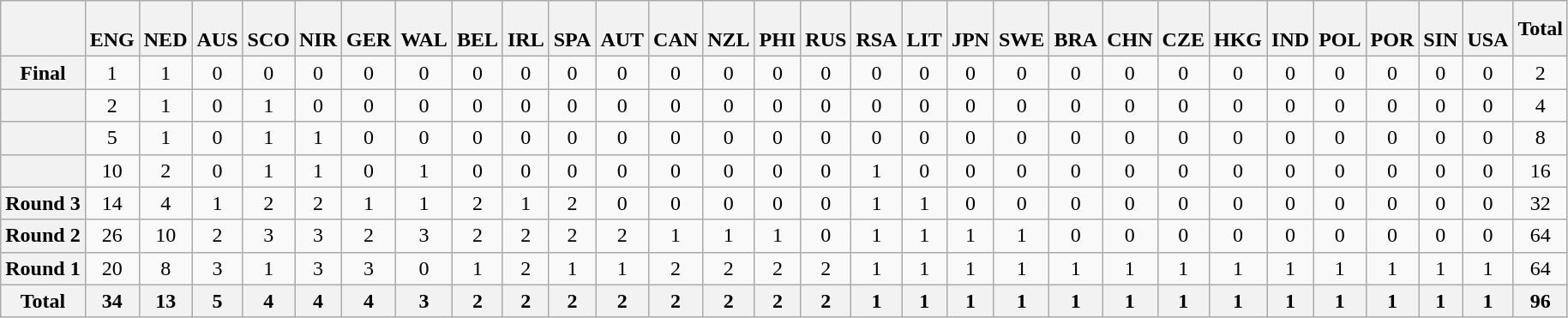<table class="wikitable">
<tr>
<th></th>
<th> <br>ENG</th>
<th> <br>NED</th>
<th> <br>AUS</th>
<th> <br>SCO</th>
<th> <br>NIR</th>
<th> <br>GER</th>
<th> <br>WAL</th>
<th> <br>BEL</th>
<th> <br>IRL</th>
<th> <br>SPA</th>
<th> <br>AUT</th>
<th> <br>CAN</th>
<th> <br>NZL</th>
<th> <br>PHI</th>
<th> <br>RUS</th>
<th> <br>RSA</th>
<th> <br>LIT</th>
<th> <br>JPN</th>
<th> <br>SWE</th>
<th> <br>BRA</th>
<th> <br>CHN</th>
<th> <br>CZE</th>
<th> <br>HKG</th>
<th> <br>IND</th>
<th> <br>POL</th>
<th> <br>POR</th>
<th> <br>SIN</th>
<th> <br>USA</th>
<th>Total</th>
</tr>
<tr align="center">
<th>Final</th>
<td>1</td>
<td>1</td>
<td>0</td>
<td>0</td>
<td>0</td>
<td>0</td>
<td>0</td>
<td>0</td>
<td>0</td>
<td>0</td>
<td>0</td>
<td>0</td>
<td>0</td>
<td>0</td>
<td>0</td>
<td>0</td>
<td>0</td>
<td>0</td>
<td>0</td>
<td>0</td>
<td>0</td>
<td>0</td>
<td>0</td>
<td>0</td>
<td>0</td>
<td>0</td>
<td>0</td>
<td>0</td>
<td>2</td>
</tr>
<tr align="center">
<th></th>
<td>2</td>
<td>1</td>
<td>0</td>
<td>1</td>
<td>0</td>
<td>0</td>
<td>0</td>
<td>0</td>
<td>0</td>
<td>0</td>
<td>0</td>
<td>0</td>
<td>0</td>
<td>0</td>
<td>0</td>
<td>0</td>
<td>0</td>
<td>0</td>
<td>0</td>
<td>0</td>
<td>0</td>
<td>0</td>
<td>0</td>
<td>0</td>
<td>0</td>
<td>0</td>
<td>0</td>
<td>0</td>
<td>4</td>
</tr>
<tr align="center">
<th></th>
<td>5</td>
<td>1</td>
<td>0</td>
<td>1</td>
<td>1</td>
<td>0</td>
<td>0</td>
<td>0</td>
<td>0</td>
<td>0</td>
<td>0</td>
<td>0</td>
<td>0</td>
<td>0</td>
<td>0</td>
<td>0</td>
<td>0</td>
<td>0</td>
<td>0</td>
<td>0</td>
<td>0</td>
<td>0</td>
<td>0</td>
<td>0</td>
<td>0</td>
<td>0</td>
<td>0</td>
<td>0</td>
<td>8</td>
</tr>
<tr align="center">
<th></th>
<td>10</td>
<td>2</td>
<td>0</td>
<td>1</td>
<td>1</td>
<td>0</td>
<td>1</td>
<td>0</td>
<td>0</td>
<td>0</td>
<td>0</td>
<td>0</td>
<td>0</td>
<td>0</td>
<td>0</td>
<td>1</td>
<td>0</td>
<td>0</td>
<td>0</td>
<td>0</td>
<td>0</td>
<td>0</td>
<td>0</td>
<td>0</td>
<td>0</td>
<td>0</td>
<td>0</td>
<td>0</td>
<td>16</td>
</tr>
<tr align="center">
<th>Round 3</th>
<td>14</td>
<td>4</td>
<td>1</td>
<td>2</td>
<td>2</td>
<td>1</td>
<td>1</td>
<td>2</td>
<td>1</td>
<td>2</td>
<td>0</td>
<td>0</td>
<td>0</td>
<td>0</td>
<td>0</td>
<td>1</td>
<td>1</td>
<td>0</td>
<td>0</td>
<td>0</td>
<td>0</td>
<td>0</td>
<td>0</td>
<td>0</td>
<td>0</td>
<td>0</td>
<td>0</td>
<td>0</td>
<td>32</td>
</tr>
<tr align="center">
<th>Round 2</th>
<td>26</td>
<td>10</td>
<td>2</td>
<td>3</td>
<td>3</td>
<td>2</td>
<td>3</td>
<td>2</td>
<td>2</td>
<td>2</td>
<td>2</td>
<td>1</td>
<td>1</td>
<td>1</td>
<td>0</td>
<td>1</td>
<td>1</td>
<td>1</td>
<td>1</td>
<td>0</td>
<td>0</td>
<td>0</td>
<td>0</td>
<td>0</td>
<td>0</td>
<td>0</td>
<td>0</td>
<td>0</td>
<td>64</td>
</tr>
<tr align="center">
<th>Round 1</th>
<td>20</td>
<td>8</td>
<td>3</td>
<td>1</td>
<td>3</td>
<td>3</td>
<td>0</td>
<td>1</td>
<td>2</td>
<td>1</td>
<td>1</td>
<td>2</td>
<td>2</td>
<td>2</td>
<td>2</td>
<td>1</td>
<td>1</td>
<td>1</td>
<td>1</td>
<td>1</td>
<td>1</td>
<td>1</td>
<td>1</td>
<td>1</td>
<td>1</td>
<td>1</td>
<td>1</td>
<td>1</td>
<td>64</td>
</tr>
<tr align="center">
<th>Total</th>
<th>34</th>
<th>13</th>
<th>5</th>
<th>4</th>
<th>4</th>
<th>4</th>
<th>3</th>
<th>2</th>
<th>2</th>
<th>2</th>
<th>2</th>
<th>2</th>
<th>2</th>
<th>2</th>
<th>2</th>
<th>1</th>
<th>1</th>
<th>1</th>
<th>1</th>
<th>1</th>
<th>1</th>
<th>1</th>
<th>1</th>
<th>1</th>
<th>1</th>
<th>1</th>
<th>1</th>
<th>1</th>
<th>96</th>
</tr>
</table>
